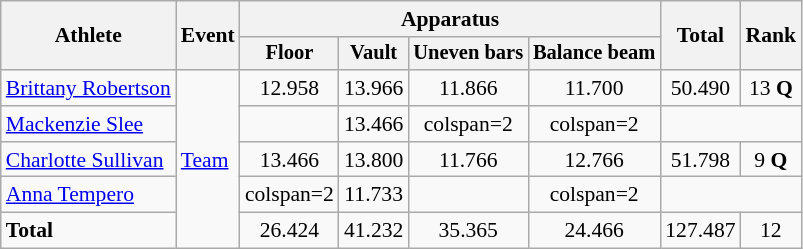<table class="wikitable" style="text-align:center;font-size:90%">
<tr>
<th rowspan=2>Athlete</th>
<th rowspan=2>Event</th>
<th colspan=4>Apparatus</th>
<th rowspan=2>Total</th>
<th rowspan=2>Rank</th>
</tr>
<tr style="font-size:95%">
<th>Floor</th>
<th>Vault</th>
<th>Uneven bars</th>
<th>Balance beam</th>
</tr>
<tr>
<td align=left><a href='#'>Brittany Robertson</a></td>
<td align=left rowspan=5><a href='#'>Team</a></td>
<td>12.958</td>
<td>13.966</td>
<td>11.866</td>
<td>11.700</td>
<td>50.490</td>
<td>13 <strong>Q</strong></td>
</tr>
<tr>
<td align=left><a href='#'>Mackenzie Slee</a></td>
<td></td>
<td>13.466</td>
<td>colspan=2 </td>
<td>colspan=2 </td>
</tr>
<tr>
<td align=left><a href='#'>Charlotte Sullivan</a></td>
<td>13.466</td>
<td>13.800</td>
<td>11.766</td>
<td>12.766</td>
<td>51.798</td>
<td>9 <strong>Q</strong></td>
</tr>
<tr>
<td align=left><a href='#'>Anna Tempero</a></td>
<td>colspan=2 </td>
<td>11.733</td>
<td></td>
<td>colspan=2 </td>
</tr>
<tr>
<td align=left><strong>Total</strong></td>
<td>26.424</td>
<td>41.232</td>
<td>35.365</td>
<td>24.466</td>
<td>127.487</td>
<td>12</td>
</tr>
</table>
